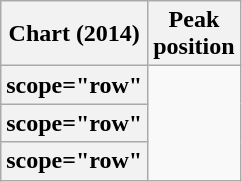<table class="wikitable sortable plainrowheaders" style="text-align:center">
<tr>
<th scope="col">Chart (2014)</th>
<th scope="col">Peak<br>position</th>
</tr>
<tr>
<th>scope="row" </th>
</tr>
<tr>
<th>scope="row" </th>
</tr>
<tr>
<th>scope="row" </th>
</tr>
</table>
